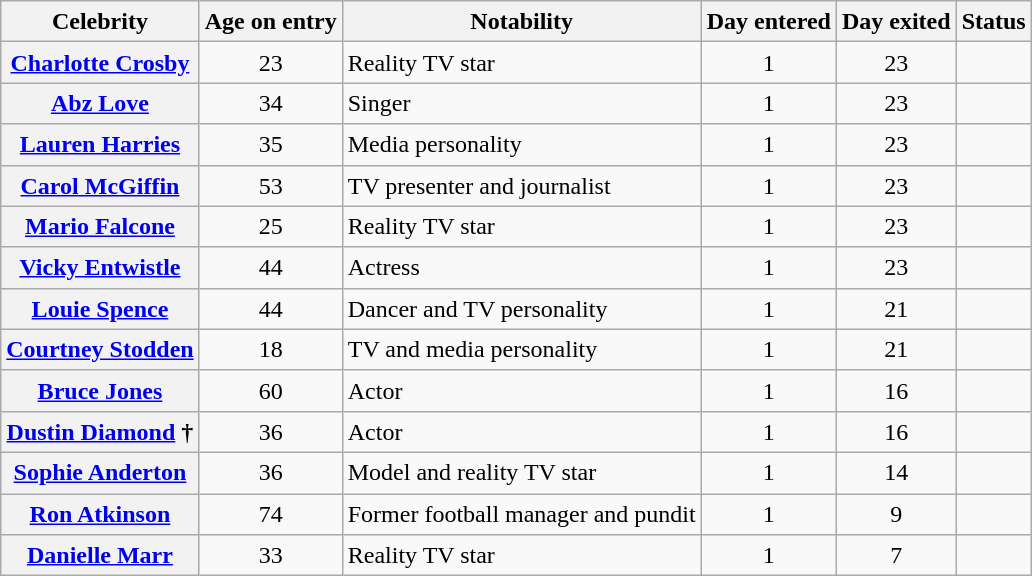<table class="wikitable sortable" style="text-align:left; line-height:20px; width:auto;">
<tr>
<th scope="col">Celebrity</th>
<th scope="col">Age on entry</th>
<th scope="col">Notability</th>
<th scope="col">Day entered</th>
<th scope="col">Day exited</th>
<th scope="col">Status</th>
</tr>
<tr>
<th scope="row"><a href='#'>Charlotte Crosby</a></th>
<td align="center">23</td>
<td>Reality TV star</td>
<td align="center">1</td>
<td align="center">23</td>
<td></td>
</tr>
<tr>
<th scope="row"><a href='#'>Abz Love</a></th>
<td align="center">34</td>
<td>Singer</td>
<td align="center">1</td>
<td align="center">23</td>
<td></td>
</tr>
<tr>
<th scope="row"><a href='#'>Lauren Harries</a></th>
<td align="center">35</td>
<td>Media personality</td>
<td align="center">1</td>
<td align="center">23</td>
<td></td>
</tr>
<tr>
<th scope="row"><a href='#'>Carol McGiffin</a></th>
<td align="center">53</td>
<td>TV presenter and journalist</td>
<td align="center">1</td>
<td align="center">23</td>
<td></td>
</tr>
<tr>
<th scope="row"><a href='#'>Mario Falcone</a></th>
<td align="center">25</td>
<td>Reality TV star</td>
<td align="center">1</td>
<td align="center">23</td>
<td></td>
</tr>
<tr>
<th scope="row"><a href='#'>Vicky Entwistle</a></th>
<td align="center">44</td>
<td>Actress</td>
<td align="center">1</td>
<td align="center">23</td>
<td></td>
</tr>
<tr>
<th scope="row"><a href='#'>Louie Spence</a></th>
<td align="center">44</td>
<td>Dancer and TV personality</td>
<td align="center">1</td>
<td align="center">21</td>
<td></td>
</tr>
<tr>
<th scope="row"><a href='#'>Courtney Stodden</a></th>
<td align="center">18</td>
<td>TV and media personality</td>
<td align="center">1</td>
<td align="center">21</td>
<td></td>
</tr>
<tr>
<th scope="row"><a href='#'>Bruce Jones</a></th>
<td align="center">60</td>
<td>Actor</td>
<td align="center">1</td>
<td align="center">16</td>
<td></td>
</tr>
<tr>
<th scope="row"><a href='#'>Dustin Diamond</a> †</th>
<td align="center">36</td>
<td>Actor</td>
<td align="center">1</td>
<td align="center">16</td>
<td></td>
</tr>
<tr>
<th scope="row"><a href='#'>Sophie Anderton</a></th>
<td align="center">36</td>
<td>Model and reality TV star</td>
<td align="center">1</td>
<td align="center">14</td>
<td></td>
</tr>
<tr>
<th scope="row"><a href='#'>Ron Atkinson</a></th>
<td align="center">74</td>
<td>Former football manager and pundit</td>
<td align="center">1</td>
<td align="center">9</td>
<td></td>
</tr>
<tr>
<th scope="row"><a href='#'>Danielle Marr</a></th>
<td align="center">33</td>
<td>Reality TV star</td>
<td align="center">1</td>
<td align="center">7</td>
<td></td>
</tr>
</table>
